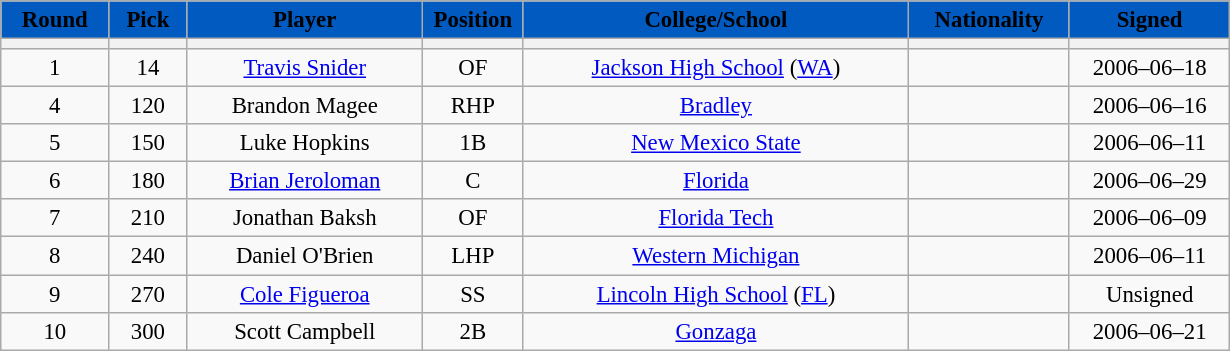<table class="wikitable" style="font-size: 95%; text-align: center;">
<tr>
<th style="background:#005ac0;" color:white;"><span>Round</span></th>
<th style="background:#005ac0;" color:white;"><span>Pick</span></th>
<th style="background:#005ac0;" color:white;"><span>Player</span></th>
<th style="background:#005ac0;" color:white;"><span>Position</span></th>
<th style="background:#005ac0;" color:white;"><span>College/School</span></th>
<th style="background:#005ac0;" color:white;"><span>Nationality</span></th>
<th style="background:#005ac0;" color:white;"><span>Signed</span></th>
</tr>
<tr>
<th width="65"></th>
<th width="45"></th>
<th style="width:150px;"></th>
<th width="60"></th>
<th style="width:250px;"></th>
<th style="width:100px;"></th>
<th style="width:100px;"></th>
</tr>
<tr>
<td>1</td>
<td>14</td>
<td><a href='#'>Travis Snider</a></td>
<td>OF</td>
<td><a href='#'>Jackson High School</a> (<a href='#'>WA</a>)</td>
<td></td>
<td>2006–06–18</td>
</tr>
<tr>
<td>4</td>
<td>120</td>
<td>Brandon Magee</td>
<td>RHP</td>
<td><a href='#'>Bradley</a></td>
<td></td>
<td>2006–06–16</td>
</tr>
<tr>
<td>5</td>
<td>150</td>
<td>Luke Hopkins</td>
<td>1B</td>
<td><a href='#'>New Mexico State</a></td>
<td></td>
<td>2006–06–11</td>
</tr>
<tr>
<td>6</td>
<td>180</td>
<td><a href='#'>Brian Jeroloman</a></td>
<td>C</td>
<td><a href='#'>Florida</a></td>
<td></td>
<td>2006–06–29</td>
</tr>
<tr>
<td>7</td>
<td>210</td>
<td>Jonathan Baksh</td>
<td>OF</td>
<td><a href='#'>Florida Tech</a></td>
<td></td>
<td>2006–06–09</td>
</tr>
<tr>
<td>8</td>
<td>240</td>
<td>Daniel O'Brien</td>
<td>LHP</td>
<td><a href='#'>Western Michigan</a></td>
<td></td>
<td>2006–06–11</td>
</tr>
<tr>
<td>9</td>
<td>270</td>
<td><a href='#'>Cole Figueroa</a></td>
<td>SS</td>
<td><a href='#'>Lincoln High School</a> (<a href='#'>FL</a>)</td>
<td></td>
<td>Unsigned</td>
</tr>
<tr>
<td>10</td>
<td>300</td>
<td>Scott Campbell</td>
<td>2B</td>
<td><a href='#'>Gonzaga</a></td>
<td></td>
<td>2006–06–21</td>
</tr>
</table>
